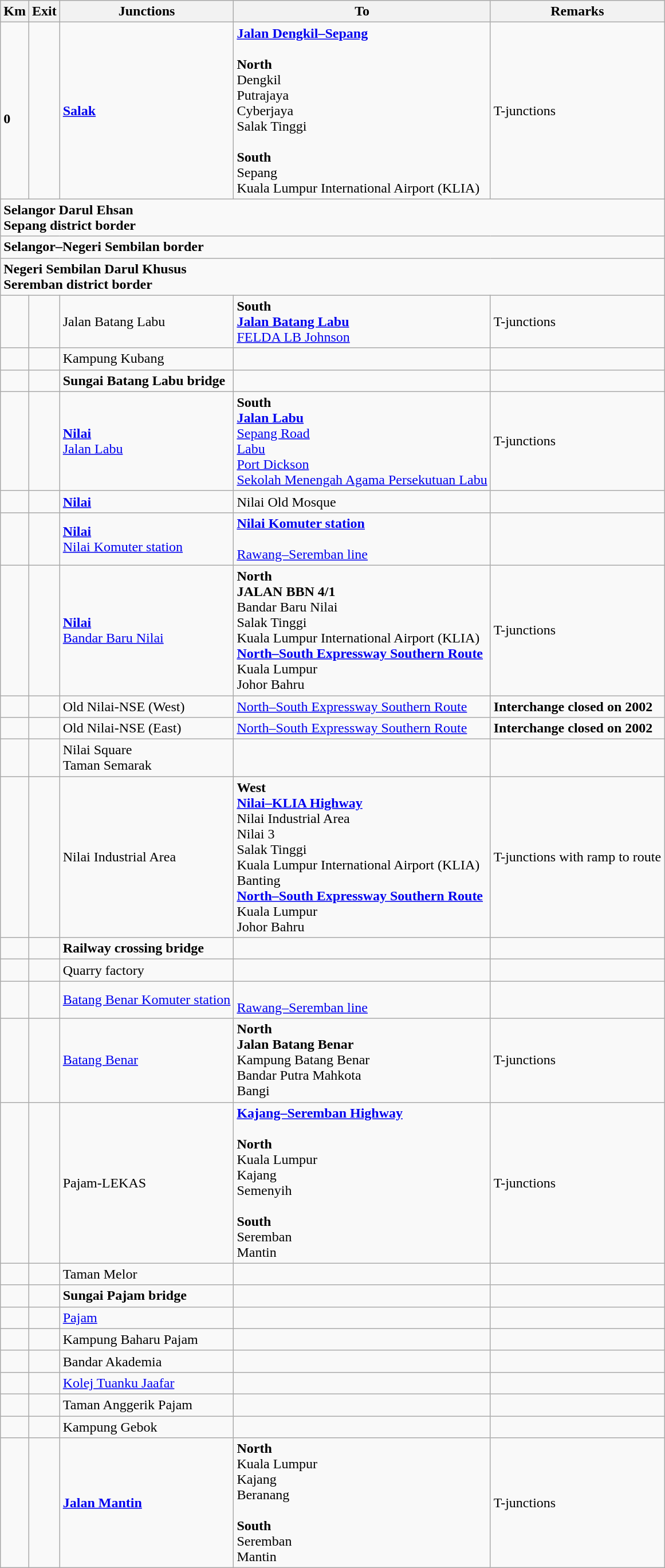<table class="wikitable">
<tr>
<th>Km</th>
<th>Exit</th>
<th>Junctions</th>
<th>To</th>
<th>Remarks</th>
</tr>
<tr>
<td><br><strong>0</strong></td>
<td></td>
<td><strong><a href='#'>Salak</a></strong></td>
<td> <strong><a href='#'>Jalan Dengkil–Sepang</a></strong><br><br><strong>North</strong><br> Dengkil<br> Putrajaya<br> Cyberjaya<br> Salak Tinggi<br><br><strong>South</strong><br> Sepang<br> Kuala Lumpur International Airport (KLIA) </td>
<td>T-junctions</td>
</tr>
<tr>
<td style="width:600px" colspan="6" style="text-align:center; background:blue;"><strong><span>Selangor Darul Ehsan<br>Sepang district border</span></strong></td>
</tr>
<tr>
<td style="width:600px" colspan="6" style="text-align:center; background:yellow;"><strong><span>Selangor–Negeri Sembilan border</span></strong></td>
</tr>
<tr>
<td style="width:600px" colspan="6" style="text-align:center; background:blue;"><strong><span>Negeri Sembilan Darul Khusus<br>Seremban district border</span></strong></td>
</tr>
<tr>
<td></td>
<td></td>
<td>Jalan Batang Labu</td>
<td><strong>South</strong><br> <strong><a href='#'>Jalan Batang Labu</a></strong><br><a href='#'>FELDA LB Johnson</a></td>
<td>T-junctions</td>
</tr>
<tr>
<td></td>
<td></td>
<td>Kampung Kubang</td>
<td></td>
<td></td>
</tr>
<tr>
<td></td>
<td></td>
<td><strong>Sungai Batang Labu bridge</strong></td>
<td></td>
<td></td>
</tr>
<tr>
<td></td>
<td></td>
<td><strong><a href='#'>Nilai</a></strong><br><a href='#'>Jalan Labu</a></td>
<td><strong>South</strong><br> <strong><a href='#'>Jalan Labu</a></strong><br> <a href='#'>Sepang Road</a><br> <a href='#'>Labu</a><br> <a href='#'>Port Dickson</a><br><a href='#'>Sekolah Menengah Agama Persekutuan Labu</a></td>
<td>T-junctions</td>
</tr>
<tr>
<td></td>
<td></td>
<td><strong><a href='#'>Nilai</a></strong></td>
<td>Nilai Old Mosque</td>
<td></td>
</tr>
<tr>
<td></td>
<td></td>
<td><strong><a href='#'>Nilai</a></strong><br> <a href='#'>Nilai Komuter station</a></td>
<td> <strong><a href='#'>Nilai Komuter station</a></strong><br><br><a href='#'>Rawang–Seremban line</a></td>
<td></td>
</tr>
<tr>
<td></td>
<td></td>
<td><strong><a href='#'>Nilai</a></strong><br><a href='#'>Bandar Baru Nilai</a></td>
<td><strong>North</strong><br><strong>JALAN BBN 4/1</strong><br>Bandar Baru Nilai<br>Salak Tinggi<br>Kuala Lumpur International Airport (KLIA) <br>  <strong><a href='#'>North–South Expressway Southern Route</a></strong><br>Kuala Lumpur<br>Johor Bahru</td>
<td>T-junctions</td>
</tr>
<tr>
<td></td>
<td></td>
<td>Old Nilai-NSE (West)</td>
<td> <a href='#'>North–South Expressway Southern Route</a></td>
<td><strong>Interchange closed on 2002</strong></td>
</tr>
<tr>
<td></td>
<td></td>
<td>Old Nilai-NSE (East)</td>
<td> <a href='#'>North–South Expressway Southern Route</a></td>
<td><strong>Interchange closed on 2002</strong></td>
</tr>
<tr>
<td></td>
<td></td>
<td>Nilai Square<br>Taman Semarak</td>
<td></td>
<td></td>
</tr>
<tr>
<td></td>
<td></td>
<td>Nilai Industrial Area</td>
<td><strong>West</strong><br> <strong><a href='#'>Nilai–KLIA Highway</a></strong><br>Nilai Industrial Area<br>Nilai 3<br>Salak Tinggi<br>Kuala Lumpur International Airport (KLIA) <br>Banting<br>  <strong><a href='#'>North–South Expressway Southern Route</a></strong><br>Kuala Lumpur<br>Johor Bahru</td>
<td>T-junctions with ramp to route </td>
</tr>
<tr>
<td></td>
<td></td>
<td><strong>Railway crossing bridge</strong></td>
<td></td>
<td></td>
</tr>
<tr>
<td></td>
<td></td>
<td>Quarry factory</td>
<td></td>
<td></td>
</tr>
<tr>
<td></td>
<td></td>
<td><a href='#'>Batang Benar Komuter station</a></td>
<td><br><a href='#'>Rawang–Seremban line</a></td>
<td></td>
</tr>
<tr>
<td></td>
<td></td>
<td><a href='#'>Batang Benar</a></td>
<td><strong>North</strong><br><strong>Jalan Batang Benar</strong><br>Kampung Batang Benar<br>Bandar Putra Mahkota<br>Bangi</td>
<td>T-junctions</td>
</tr>
<tr>
<td></td>
<td></td>
<td>Pajam-LEKAS</td>
<td> <strong><a href='#'>Kajang–Seremban Highway</a></strong><br><br><strong>North</strong><br>Kuala Lumpur<br>Kajang<br>Semenyih<br><br><strong>South</strong><br>Seremban<br>Mantin</td>
<td>T-junctions</td>
</tr>
<tr>
<td></td>
<td></td>
<td>Taman Melor</td>
<td></td>
<td></td>
</tr>
<tr>
<td></td>
<td></td>
<td><strong>Sungai Pajam bridge</strong></td>
<td></td>
<td></td>
</tr>
<tr>
<td></td>
<td></td>
<td><a href='#'>Pajam</a></td>
<td></td>
<td></td>
</tr>
<tr>
<td></td>
<td></td>
<td>Kampung Baharu Pajam</td>
<td></td>
<td></td>
</tr>
<tr>
<td></td>
<td></td>
<td>Bandar Akademia</td>
<td></td>
<td></td>
</tr>
<tr>
<td></td>
<td></td>
<td><a href='#'>Kolej Tuanku Jaafar</a></td>
<td></td>
<td></td>
</tr>
<tr>
<td></td>
<td></td>
<td>Taman Anggerik Pajam</td>
<td></td>
<td></td>
</tr>
<tr>
<td></td>
<td></td>
<td>Kampung Gebok</td>
<td></td>
<td></td>
</tr>
<tr>
<td></td>
<td></td>
<td> <strong><a href='#'>Jalan Mantin</a></strong></td>
<td><strong>North</strong><br> Kuala Lumpur<br> Kajang<br> Beranang<br><br><strong>South</strong><br> Seremban<br> Mantin</td>
<td>T-junctions</td>
</tr>
</table>
